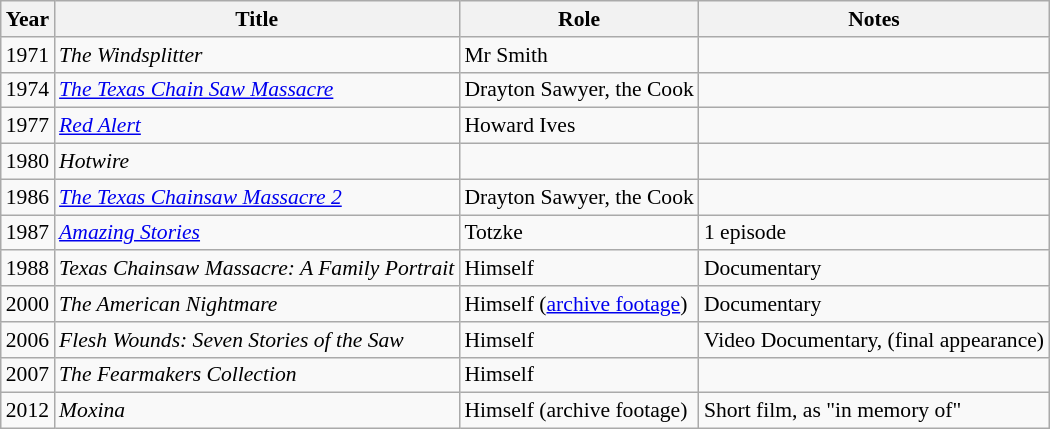<table class="wikitable sortable" style="font-size:90%;">
<tr>
<th scope="col">Year</th>
<th scope="col">Title</th>
<th scope="col">Role</th>
<th scope="col" class="unsortable">Notes</th>
</tr>
<tr>
<td>1971</td>
<td><em>The Windsplitter</em></td>
<td>Mr Smith</td>
<td></td>
</tr>
<tr>
<td>1974</td>
<td><em><a href='#'>The Texas Chain Saw Massacre</a></em></td>
<td>Drayton Sawyer, the Cook</td>
<td></td>
</tr>
<tr>
<td>1977</td>
<td><em><a href='#'>Red Alert</a></em></td>
<td>Howard Ives</td>
<td></td>
</tr>
<tr>
<td>1980</td>
<td><em>Hotwire</em></td>
<td></td>
<td></td>
</tr>
<tr>
<td>1986</td>
<td><em><a href='#'>The Texas Chainsaw Massacre 2</a></em></td>
<td>Drayton Sawyer, the Cook</td>
<td></td>
</tr>
<tr>
<td>1987</td>
<td><em><a href='#'>Amazing Stories</a></em></td>
<td>Totzke</td>
<td>1 episode</td>
</tr>
<tr>
<td>1988</td>
<td><em>Texas Chainsaw Massacre: A Family Portrait</em></td>
<td>Himself</td>
<td>Documentary</td>
</tr>
<tr>
<td>2000</td>
<td><em>The American Nightmare</em></td>
<td>Himself (<a href='#'>archive footage</a>)</td>
<td>Documentary</td>
</tr>
<tr>
<td>2006</td>
<td><em>Flesh Wounds: Seven Stories of the Saw</em></td>
<td>Himself</td>
<td>Video Documentary, (final appearance)</td>
</tr>
<tr>
<td>2007</td>
<td><em>The Fearmakers Collection</em></td>
<td>Himself</td>
<td></td>
</tr>
<tr>
<td>2012</td>
<td><em>Moxina</em></td>
<td>Himself (archive footage)</td>
<td>Short film, as "in memory of"</td>
</tr>
</table>
